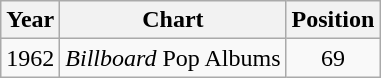<table class="wikitable">
<tr>
<th>Year</th>
<th>Chart</th>
<th>Position</th>
</tr>
<tr>
<td>1962</td>
<td><em>Billboard</em> Pop Albums</td>
<td align="center">69</td>
</tr>
</table>
